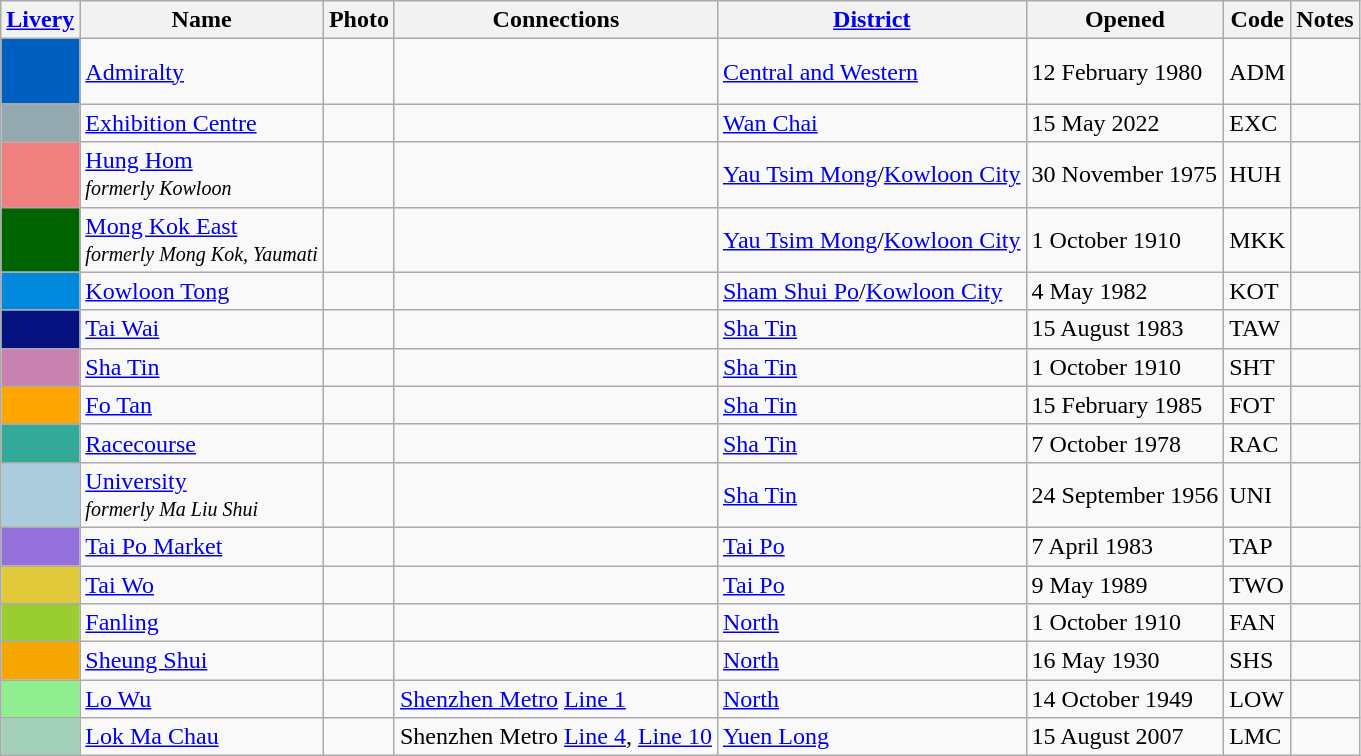<table class="wikitable sortable">
<tr>
<th class="unsortable"><a href='#'>Livery</a></th>
<th>Name</th>
<th class="unsortable">Photo</th>
<th>Connections</th>
<th><a href='#'>District</a></th>
<th data-sort-type="date">Opened</th>
<th>Code</th>
<th class="unsortable">Notes</th>
</tr>
<tr>
<td style="background:#0060C0;"></td>
<td><a href='#'>Admiralty</a></td>
<td></td>
<td><br><br></td>
<td><a href='#'>Central and Western</a></td>
<td>12 February 1980</td>
<td>ADM</td>
<td></td>
</tr>
<tr>
<td style="background: #94A8B0;"></td>
<td><a href='#'>Exhibition Centre</a></td>
<td></td>
<td></td>
<td><a href='#'>Wan Chai</a></td>
<td>15 May 2022</td>
<td>EXC</td>
<td></td>
</tr>
<tr>
<td style="background:#F08080;"></td>
<td><a href='#'>Hung Hom</a><br><small><em>formerly Kowloon</em></small></td>
<td></td>
<td></td>
<td><a href='#'>Yau Tsim Mong</a>/<a href='#'>Kowloon City</a></td>
<td>30 November 1975</td>
<td>HUH</td>
<td></td>
</tr>
<tr>
<td bgcolor="#006400"></td>
<td><a href='#'>Mong Kok East</a><br><small><em>formerly Mong Kok, Yaumati</em></small></td>
<td></td>
<td></td>
<td><a href='#'>Yau Tsim Mong</a>/<a href='#'>Kowloon City</a></td>
<td>1 October 1910</td>
<td>MKK</td>
<td></td>
</tr>
<tr>
<td style="background:#0088DD;"></td>
<td><a href='#'>Kowloon Tong</a></td>
<td></td>
<td></td>
<td><a href='#'>Sham Shui Po</a>/<a href='#'>Kowloon City</a></td>
<td>4 May 1982</td>
<td>KOT</td>
<td></td>
</tr>
<tr>
<td style="background:#05117E;"></td>
<td><a href='#'>Tai Wai</a></td>
<td></td>
<td></td>
<td><a href='#'>Sha Tin</a></td>
<td>15 August 1983</td>
<td>TAW</td>
<td></td>
</tr>
<tr>
<td style="background:#C882B0;"></td>
<td><a href='#'>Sha Tin</a></td>
<td></td>
<td></td>
<td><a href='#'>Sha Tin</a></td>
<td>1 October 1910</td>
<td>SHT</td>
<td></td>
</tr>
<tr>
<td style="background:#FFA500;"></td>
<td><a href='#'>Fo Tan</a></td>
<td></td>
<td></td>
<td><a href='#'>Sha Tin</a></td>
<td>15 February 1985</td>
<td>FOT</td>
<td></td>
</tr>
<tr>
<td style="background:#33AA99;"></td>
<td><a href='#'>Racecourse</a></td>
<td></td>
<td></td>
<td><a href='#'>Sha Tin</a></td>
<td>7 October 1978</td>
<td>RAC</td>
<td></td>
</tr>
<tr>
<td style="background:#AACCDD;"></td>
<td><a href='#'>University</a><br><small><em>formerly Ma Liu Shui</em></small></td>
<td></td>
<td></td>
<td><a href='#'>Sha Tin</a></td>
<td>24 September 1956</td>
<td>UNI</td>
<td></td>
</tr>
<tr>
<td style="background:#9370DB;"></td>
<td><a href='#'>Tai Po Market</a></td>
<td></td>
<td></td>
<td><a href='#'>Tai Po</a></td>
<td>7 April 1983</td>
<td>TAP</td>
<td></td>
</tr>
<tr>
<td style="background:#E2C93A;"></td>
<td><a href='#'>Tai Wo</a></td>
<td></td>
<td></td>
<td><a href='#'>Tai Po</a></td>
<td>9 May 1989</td>
<td>TWO</td>
<td></td>
</tr>
<tr>
<td style="background:#9ACD32;"></td>
<td><a href='#'>Fanling</a></td>
<td></td>
<td></td>
<td><a href='#'>North</a></td>
<td>1 October 1910</td>
<td>FAN</td>
<td></td>
</tr>
<tr>
<td style="background:#F6A600;"></td>
<td><a href='#'>Sheung Shui</a></td>
<td></td>
<td></td>
<td><a href='#'>North</a></td>
<td>16 May 1930</td>
<td>SHS</td>
<td></td>
</tr>
<tr>
<td style="background: #90EE90;"></td>
<td><a href='#'>Lo Wu</a></td>
<td></td>
<td><a href='#'>Shenzhen Metro</a> <a href='#'>Line 1</a></td>
<td><a href='#'>North</a></td>
<td>14 October 1949</td>
<td>LOW</td>
<td></td>
</tr>
<tr>
<td style="background:#A2D0B9;"></td>
<td><a href='#'>Lok Ma Chau</a></td>
<td></td>
<td>Shenzhen Metro <a href='#'>Line 4</a>, <a href='#'>Line 10</a></td>
<td><a href='#'>Yuen Long</a></td>
<td>15 August 2007</td>
<td>LMC</td>
<td></td>
</tr>
</table>
